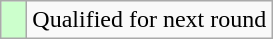<table class="wikitable">
<tr>
<td style="width:10px; background:#cfc"></td>
<td>Qualified for next round</td>
</tr>
</table>
